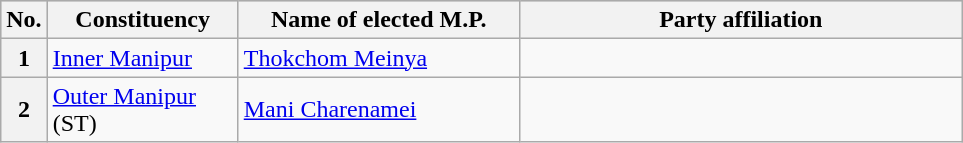<table class="wikitable">
<tr style="background:#ccc; text-align:center;">
<th>No.</th>
<th style="width:120px">Constituency</th>
<th style="width:180px">Name of elected M.P.</th>
<th colspan="2" style="width:18em">Party affiliation</th>
</tr>
<tr>
<th>1</th>
<td><a href='#'>Inner Manipur</a></td>
<td><a href='#'>Thokchom Meinya</a></td>
<td></td>
</tr>
<tr>
<th>2</th>
<td><a href='#'>Outer Manipur</a> (ST)</td>
<td><a href='#'>Mani Charenamei</a></td>
<td></td>
</tr>
</table>
